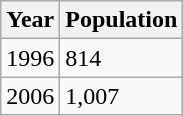<table class="wikitable">
<tr>
<th>Year</th>
<th>Population</th>
</tr>
<tr>
<td>1996</td>
<td>814</td>
</tr>
<tr>
<td>2006</td>
<td>1,007</td>
</tr>
</table>
